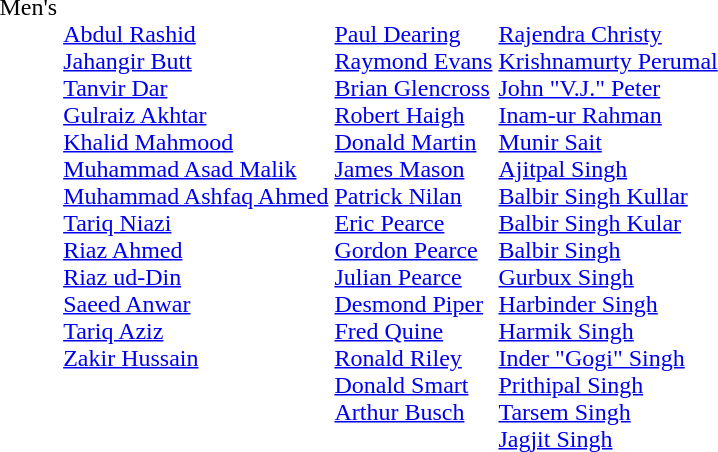<table>
<tr valign="top">
<td>Men's</td>
<td><br><a href='#'>Abdul Rashid</a><br><a href='#'>Jahangir Butt</a><br><a href='#'>Tanvir Dar</a><br><a href='#'>Gulraiz Akhtar</a><br><a href='#'>Khalid Mahmood</a><br><a href='#'>Muhammad Asad Malik</a><br><a href='#'>Muhammad Ashfaq Ahmed</a><br><a href='#'>Tariq Niazi</a><br><a href='#'>Riaz Ahmed</a><br><a href='#'>Riaz ud-Din</a><br><a href='#'>Saeed Anwar</a><br><a href='#'>Tariq Aziz</a><br><a href='#'>Zakir Hussain</a></td>
<td><br><a href='#'>Paul Dearing</a><br><a href='#'>Raymond Evans</a><br><a href='#'>Brian Glencross</a><br><a href='#'>Robert Haigh</a><br><a href='#'>Donald Martin</a><br><a href='#'>James Mason</a><br><a href='#'>Patrick Nilan</a><br><a href='#'>Eric Pearce</a><br><a href='#'>Gordon Pearce</a><br><a href='#'>Julian Pearce</a><br><a href='#'>Desmond Piper</a><br><a href='#'>Fred Quine</a><br><a href='#'>Ronald Riley</a><br><a href='#'>Donald Smart</a><br><a href='#'>Arthur Busch</a></td>
<td><br><a href='#'>Rajendra Christy</a><br><a href='#'>Krishnamurty Perumal</a><br><a href='#'>John "V.J." Peter</a><br><a href='#'>Inam-ur Rahman</a><br><a href='#'>Munir Sait</a><br><a href='#'>Ajitpal Singh</a><br><a href='#'>Balbir Singh Kullar</a><br><a href='#'>Balbir Singh Kular</a><br><a href='#'>Balbir Singh</a><br><a href='#'>Gurbux Singh</a><br><a href='#'>Harbinder Singh</a><br><a href='#'>Harmik Singh</a><br><a href='#'>Inder "Gogi" Singh</a><br><a href='#'>Prithipal Singh</a><br><a href='#'>Tarsem Singh</a><br><a href='#'>Jagjit Singh</a></td>
</tr>
</table>
